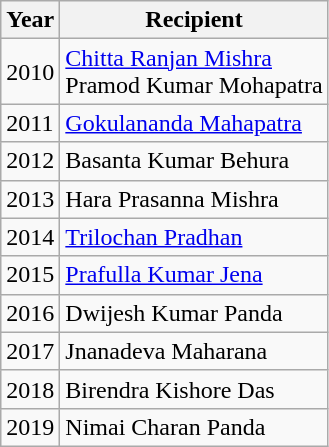<table class="wikitable">
<tr>
<th>Year</th>
<th>Recipient</th>
</tr>
<tr>
<td>2010</td>
<td><a href='#'>Chitta Ranjan Mishra</a><br>Pramod Kumar Mohapatra</td>
</tr>
<tr>
<td>2011</td>
<td><a href='#'>Gokulananda Mahapatra</a></td>
</tr>
<tr>
<td>2012</td>
<td>Basanta Kumar Behura</td>
</tr>
<tr>
<td>2013</td>
<td>Hara Prasanna Mishra</td>
</tr>
<tr>
<td>2014</td>
<td><a href='#'>Trilochan Pradhan</a></td>
</tr>
<tr>
<td>2015</td>
<td><a href='#'>Prafulla Kumar Jena</a></td>
</tr>
<tr>
<td>2016</td>
<td>Dwijesh Kumar Panda</td>
</tr>
<tr>
<td>2017</td>
<td>Jnanadeva Maharana</td>
</tr>
<tr>
<td>2018</td>
<td>Birendra Kishore Das</td>
</tr>
<tr>
<td>2019</td>
<td>Nimai Charan Panda</td>
</tr>
</table>
